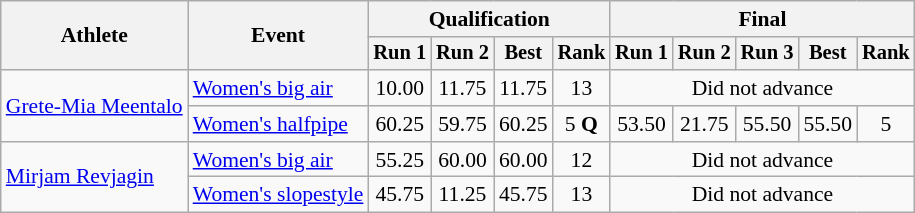<table class="wikitable" style="font-size:90%">
<tr>
<th rowspan=2>Athlete</th>
<th rowspan=2>Event</th>
<th colspan=4>Qualification</th>
<th colspan=5>Final</th>
</tr>
<tr style="font-size:95%">
<th>Run 1</th>
<th>Run 2</th>
<th>Best</th>
<th>Rank</th>
<th>Run 1</th>
<th>Run 2</th>
<th>Run 3</th>
<th>Best</th>
<th>Rank</th>
</tr>
<tr align=center>
<td align=left rowspan=2><a href='#'>Grete-Mia Meentalo</a></td>
<td align=left><a href='#'>Women's big air</a></td>
<td>10.00</td>
<td>11.75</td>
<td>11.75</td>
<td>13</td>
<td colspan=5>Did not advance</td>
</tr>
<tr align=center>
<td align=left><a href='#'>Women's halfpipe</a></td>
<td>60.25</td>
<td>59.75</td>
<td>60.25</td>
<td>5 <strong>Q</strong></td>
<td>53.50</td>
<td>21.75</td>
<td>55.50</td>
<td>55.50</td>
<td>5</td>
</tr>
<tr align=center>
<td align=left rowspan=2><a href='#'>Mirjam Revjagin</a></td>
<td align=left><a href='#'>Women's big air</a></td>
<td>55.25</td>
<td>60.00</td>
<td>60.00</td>
<td>12</td>
<td colspan=5>Did not advance</td>
</tr>
<tr align=center>
<td align=left><a href='#'>Women's slopestyle</a></td>
<td>45.75</td>
<td>11.25</td>
<td>45.75</td>
<td>13</td>
<td colspan=5>Did not advance</td>
</tr>
</table>
